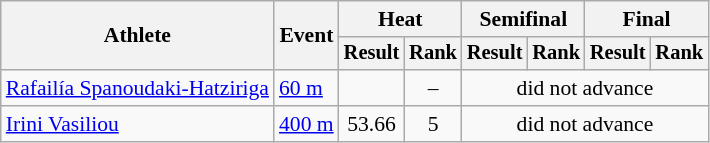<table class="wikitable" style="font-size:90%">
<tr>
<th rowspan=2>Athlete</th>
<th rowspan=2>Event</th>
<th colspan=2>Heat</th>
<th colspan=2>Semifinal</th>
<th colspan=2>Final</th>
</tr>
<tr style="font-size:95%">
<th>Result</th>
<th>Rank</th>
<th>Result</th>
<th>Rank</th>
<th>Result</th>
<th>Rank</th>
</tr>
<tr align=center>
<td align=left><a href='#'>Rafailía Spanoudaki-Hatziriga</a></td>
<td align=left><a href='#'>60 m</a></td>
<td></td>
<td>–</td>
<td colspan=4>did not advance</td>
</tr>
<tr align=center>
<td align=left><a href='#'>Irini Vasiliou</a></td>
<td align=left><a href='#'>400 m</a></td>
<td>53.66</td>
<td>5</td>
<td colspan=4>did not advance</td>
</tr>
</table>
